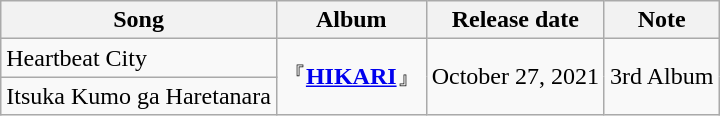<table class="wikitable">
<tr>
<th>Song</th>
<th>Album</th>
<th>Release date</th>
<th>Note</th>
</tr>
<tr>
<td>Heartbeat City</td>
<td rowspan="2">『<strong><a href='#'>HIKARI</a></strong>』</td>
<td rowspan="2">October 27, 2021</td>
<td rowspan="2">3rd Album</td>
</tr>
<tr>
<td>Itsuka Kumo ga Haretanara</td>
</tr>
</table>
